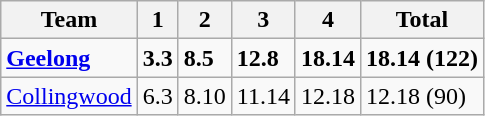<table class="wikitable">
<tr>
<th>Team</th>
<th>1</th>
<th>2</th>
<th>3</th>
<th>4</th>
<th>Total</th>
</tr>
<tr>
<td><strong><a href='#'>Geelong</a></strong></td>
<td><strong>3.3</strong></td>
<td><strong>8.5</strong></td>
<td><strong>12.8</strong></td>
<td><strong>18.14</strong></td>
<td><strong>18.14 (122)</strong></td>
</tr>
<tr>
<td><a href='#'>Collingwood</a></td>
<td>6.3</td>
<td>8.10</td>
<td>11.14</td>
<td>12.18</td>
<td>12.18 (90)</td>
</tr>
</table>
